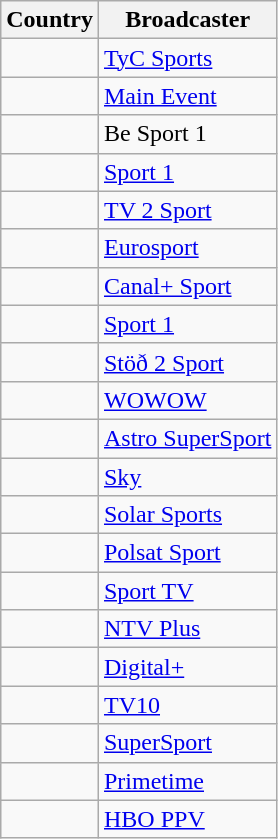<table class="wikitable">
<tr>
<th align=center>Country</th>
<th align=center>Broadcaster</th>
</tr>
<tr>
<td align=left></td>
<td><a href='#'>TyC Sports</a></td>
</tr>
<tr>
<td></td>
<td><a href='#'>Main Event</a></td>
</tr>
<tr>
<td></td>
<td>Be Sport 1</td>
</tr>
<tr>
<td></td>
<td><a href='#'>Sport 1</a></td>
</tr>
<tr>
<td></td>
<td><a href='#'>TV 2 Sport</a></td>
</tr>
<tr>
<td></td>
<td><a href='#'>Eurosport</a></td>
</tr>
<tr>
<td></td>
<td><a href='#'>Canal+ Sport</a></td>
</tr>
<tr>
<td></td>
<td><a href='#'>Sport 1</a></td>
</tr>
<tr>
<td></td>
<td><a href='#'>Stöð 2 Sport</a></td>
</tr>
<tr>
<td></td>
<td><a href='#'>WOWOW</a></td>
</tr>
<tr>
<td></td>
<td><a href='#'>Astro SuperSport</a></td>
</tr>
<tr>
<td></td>
<td><a href='#'>Sky</a></td>
</tr>
<tr>
<td></td>
<td><a href='#'>Solar Sports</a></td>
</tr>
<tr>
<td></td>
<td><a href='#'>Polsat Sport</a></td>
</tr>
<tr>
<td></td>
<td><a href='#'>Sport TV</a></td>
</tr>
<tr>
<td></td>
<td><a href='#'>NTV Plus</a></td>
</tr>
<tr>
<td></td>
<td><a href='#'>Digital+</a></td>
</tr>
<tr>
<td></td>
<td><a href='#'>TV10</a></td>
</tr>
<tr>
<td></td>
<td><a href='#'>SuperSport</a></td>
</tr>
<tr>
<td></td>
<td><a href='#'>Primetime</a></td>
</tr>
<tr>
<td></td>
<td><a href='#'>HBO PPV</a></td>
</tr>
</table>
